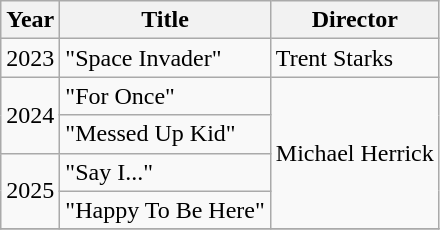<table class="wikitable">
<tr>
<th>Year</th>
<th>Title</th>
<th>Director</th>
</tr>
<tr>
<td>2023</td>
<td>"Space Invader"</td>
<td>Trent Starks</td>
</tr>
<tr>
<td rowspan="2">2024</td>
<td>"For Once"</td>
<td rowspan="4">Michael Herrick</td>
</tr>
<tr>
<td>"Messed Up Kid"</td>
</tr>
<tr>
<td rowspan="2">2025</td>
<td>"Say I..."</td>
</tr>
<tr>
<td>"Happy To Be Here"</td>
</tr>
<tr>
</tr>
</table>
